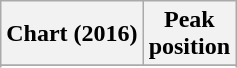<table class="wikitable sortable plainrowheaders" style="text-align:center">
<tr>
<th scope="col">Chart (2016)</th>
<th scope="col">Peak<br>position</th>
</tr>
<tr>
</tr>
<tr>
</tr>
</table>
